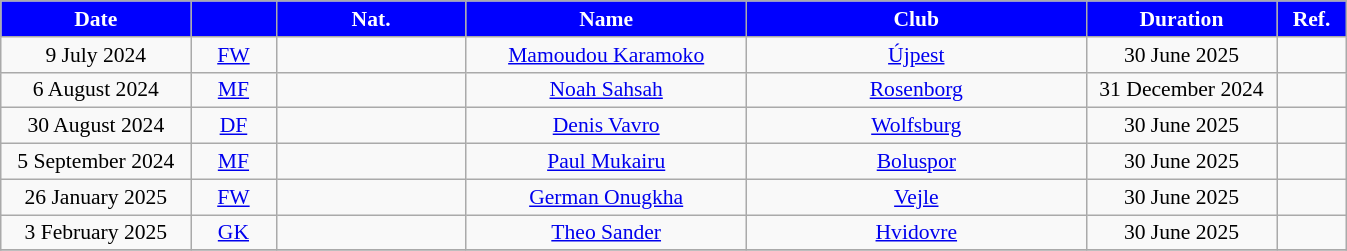<table class="wikitable" style="text-align:center; font-size:90%">
<tr>
<th style="background:#0000FF; color:#fff; width:120px;">Date</th>
<th style="background:#0000FF; color:#fff; width:50px;"></th>
<th style="background:#0000FF; color:#fff; width:120px;">Nat.</th>
<th style="background:#0000FF; color:#fff; width:180px;">Name</th>
<th style="background:#0000FF; color:#fff; width:220px;">Club</th>
<th style="background:#0000FF; color:#fff; width:120px;">Duration</th>
<th style="background:#0000FF; color:#fff; width:40px;">Ref.</th>
</tr>
<tr>
<td>9 July 2024</td>
<td><a href='#'>FW</a></td>
<td></td>
<td><a href='#'>Mamoudou Karamoko</a></td>
<td> <a href='#'>Újpest</a></td>
<td>30 June 2025</td>
<td></td>
</tr>
<tr>
<td>6 August 2024</td>
<td><a href='#'>MF</a></td>
<td></td>
<td><a href='#'>Noah Sahsah</a></td>
<td> <a href='#'>Rosenborg</a></td>
<td>31 December 2024</td>
<td></td>
</tr>
<tr>
<td>30 August 2024</td>
<td><a href='#'>DF</a></td>
<td></td>
<td><a href='#'>Denis Vavro</a></td>
<td> <a href='#'>Wolfsburg</a></td>
<td>30 June 2025</td>
<td></td>
</tr>
<tr>
<td>5 September 2024</td>
<td><a href='#'>MF</a></td>
<td></td>
<td><a href='#'>Paul Mukairu</a></td>
<td> <a href='#'>Boluspor</a></td>
<td>30 June 2025</td>
<td></td>
</tr>
<tr>
<td>26 January 2025</td>
<td><a href='#'>FW</a></td>
<td> </td>
<td><a href='#'>German Onugkha</a></td>
<td> <a href='#'>Vejle</a></td>
<td>30 June 2025</td>
<td></td>
</tr>
<tr>
<td>3 February 2025</td>
<td><a href='#'>GK</a></td>
<td></td>
<td><a href='#'>Theo Sander</a></td>
<td> <a href='#'>Hvidovre</a></td>
<td>30 June 2025</td>
<td></td>
</tr>
<tr>
</tr>
</table>
